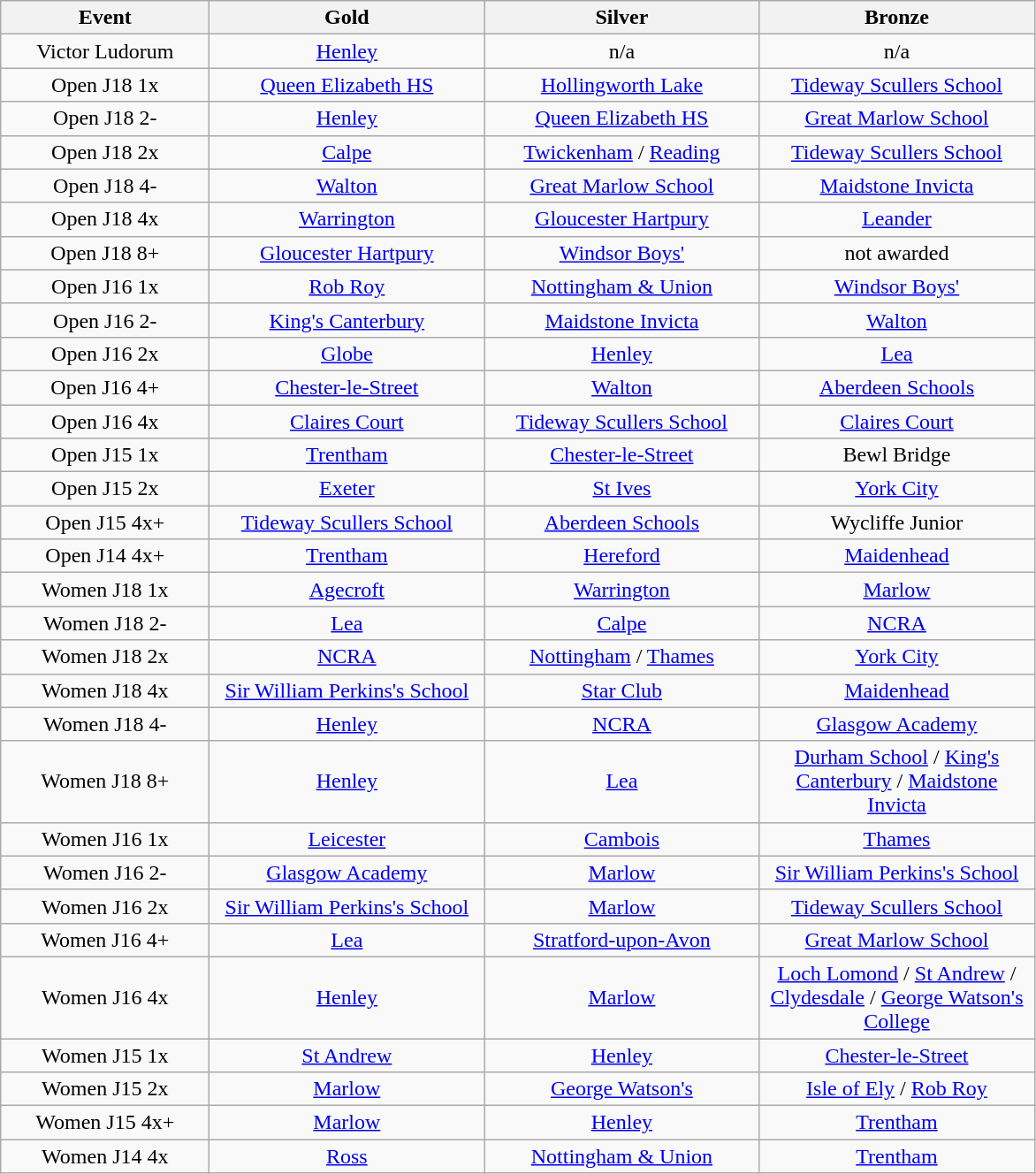<table class="wikitable" style="text-align:center">
<tr>
<th width=150>Event</th>
<th width=200>Gold</th>
<th width=200>Silver</th>
<th width=200>Bronze</th>
</tr>
<tr>
<td>Victor Ludorum</td>
<td><a href='#'>Henley</a></td>
<td>n/a</td>
<td>n/a</td>
</tr>
<tr>
<td>Open J18 1x</td>
<td><a href='#'>Queen Elizabeth HS</a></td>
<td><a href='#'>Hollingworth Lake</a></td>
<td><a href='#'>Tideway Scullers School</a></td>
</tr>
<tr>
<td>Open J18 2-</td>
<td><a href='#'>Henley</a></td>
<td><a href='#'>Queen Elizabeth HS</a></td>
<td><a href='#'>Great Marlow School</a></td>
</tr>
<tr>
<td>Open J18 2x</td>
<td><a href='#'>Calpe</a></td>
<td><a href='#'>Twickenham</a> / <a href='#'>Reading</a></td>
<td><a href='#'>Tideway Scullers School</a></td>
</tr>
<tr>
<td>Open J18 4-</td>
<td><a href='#'>Walton</a></td>
<td><a href='#'>Great Marlow School</a></td>
<td><a href='#'>Maidstone Invicta</a></td>
</tr>
<tr>
<td>Open J18 4x</td>
<td><a href='#'>Warrington</a></td>
<td><a href='#'>Gloucester Hartpury</a></td>
<td><a href='#'>Leander</a></td>
</tr>
<tr>
<td>Open J18 8+</td>
<td><a href='#'>Gloucester Hartpury</a></td>
<td><a href='#'>Windsor Boys'</a></td>
<td>not awarded</td>
</tr>
<tr>
<td>Open J16 1x</td>
<td><a href='#'>Rob Roy</a></td>
<td><a href='#'>Nottingham & Union</a></td>
<td><a href='#'>Windsor Boys'</a></td>
</tr>
<tr>
<td>Open J16 2-</td>
<td><a href='#'>King's Canterbury</a></td>
<td><a href='#'>Maidstone Invicta</a></td>
<td><a href='#'>Walton</a></td>
</tr>
<tr>
<td>Open J16 2x</td>
<td><a href='#'>Globe</a></td>
<td><a href='#'>Henley</a></td>
<td><a href='#'>Lea</a></td>
</tr>
<tr>
<td>Open J16 4+</td>
<td><a href='#'>Chester-le-Street</a></td>
<td><a href='#'>Walton</a></td>
<td><a href='#'>Aberdeen Schools</a></td>
</tr>
<tr>
<td>Open J16 4x</td>
<td><a href='#'>Claires Court</a></td>
<td><a href='#'>Tideway Scullers School</a></td>
<td><a href='#'>Claires Court</a></td>
</tr>
<tr>
<td>Open J15 1x</td>
<td><a href='#'>Trentham</a></td>
<td><a href='#'>Chester-le-Street</a></td>
<td>Bewl Bridge</td>
</tr>
<tr>
<td>Open J15 2x</td>
<td><a href='#'>Exeter</a></td>
<td><a href='#'>St Ives</a></td>
<td><a href='#'>York City</a></td>
</tr>
<tr>
<td>Open J15 4x+</td>
<td><a href='#'>Tideway Scullers School</a></td>
<td><a href='#'>Aberdeen Schools</a></td>
<td>Wycliffe Junior</td>
</tr>
<tr>
<td>Open J14 4x+</td>
<td><a href='#'>Trentham</a></td>
<td><a href='#'>Hereford</a></td>
<td><a href='#'>Maidenhead</a></td>
</tr>
<tr>
<td>Women J18 1x</td>
<td><a href='#'>Agecroft</a></td>
<td><a href='#'>Warrington</a></td>
<td><a href='#'>Marlow</a></td>
</tr>
<tr>
<td>Women J18 2-</td>
<td><a href='#'>Lea</a></td>
<td><a href='#'>Calpe</a></td>
<td><a href='#'>NCRA</a></td>
</tr>
<tr>
<td>Women J18 2x</td>
<td><a href='#'>NCRA</a></td>
<td><a href='#'>Nottingham</a> / <a href='#'>Thames</a></td>
<td><a href='#'>York City</a></td>
</tr>
<tr>
<td>Women J18 4x</td>
<td><a href='#'>Sir William Perkins's School</a></td>
<td><a href='#'>Star Club</a></td>
<td><a href='#'>Maidenhead</a></td>
</tr>
<tr>
<td>Women J18 4-</td>
<td><a href='#'>Henley</a></td>
<td><a href='#'>NCRA</a></td>
<td><a href='#'>Glasgow Academy</a></td>
</tr>
<tr>
<td>Women J18 8+</td>
<td><a href='#'>Henley</a></td>
<td><a href='#'>Lea</a></td>
<td><a href='#'>Durham School</a> / <a href='#'>King's Canterbury</a>  / <a href='#'>Maidstone Invicta</a></td>
</tr>
<tr>
<td>Women J16 1x</td>
<td><a href='#'>Leicester</a></td>
<td><a href='#'>Cambois</a></td>
<td><a href='#'>Thames</a></td>
</tr>
<tr>
<td>Women J16 2-</td>
<td><a href='#'>Glasgow Academy</a></td>
<td><a href='#'>Marlow</a></td>
<td><a href='#'>Sir William Perkins's School</a></td>
</tr>
<tr>
<td>Women J16 2x</td>
<td><a href='#'>Sir William Perkins's School</a></td>
<td><a href='#'>Marlow</a></td>
<td><a href='#'>Tideway Scullers School</a></td>
</tr>
<tr>
<td>Women J16 4+</td>
<td><a href='#'>Lea</a></td>
<td><a href='#'>Stratford-upon-Avon</a></td>
<td><a href='#'>Great Marlow School</a></td>
</tr>
<tr>
<td>Women J16 4x</td>
<td><a href='#'>Henley</a></td>
<td><a href='#'>Marlow</a></td>
<td><a href='#'>Loch Lomond</a> / <a href='#'>St Andrew</a> / <a href='#'>Clydesdale</a> / <a href='#'>George Watson's College</a></td>
</tr>
<tr>
<td>Women J15 1x</td>
<td><a href='#'>St Andrew</a></td>
<td><a href='#'>Henley</a></td>
<td><a href='#'>Chester-le-Street</a></td>
</tr>
<tr>
<td>Women J15 2x</td>
<td><a href='#'>Marlow</a></td>
<td><a href='#'>George Watson's</a></td>
<td><a href='#'>Isle of Ely</a> / <a href='#'>Rob Roy</a></td>
</tr>
<tr>
<td>Women J15 4x+</td>
<td><a href='#'>Marlow</a></td>
<td><a href='#'>Henley</a></td>
<td><a href='#'>Trentham</a></td>
</tr>
<tr>
<td>Women J14 4x</td>
<td><a href='#'>Ross</a></td>
<td><a href='#'>Nottingham & Union</a></td>
<td><a href='#'>Trentham</a></td>
</tr>
</table>
